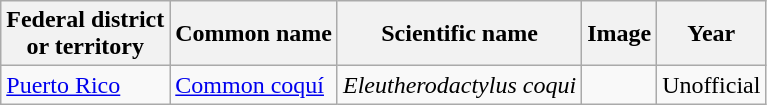<table class="wikitable sortable">
<tr>
<th>Federal district<br> or territory</th>
<th>Common name</th>
<th>Scientific name</th>
<th>Image</th>
<th>Year</th>
</tr>
<tr>
<td><a href='#'>Puerto Rico</a></td>
<td><a href='#'>Common coquí</a></td>
<td><em>Eleutherodactylus coqui</em></td>
<td></td>
<td>Unofficial</td>
</tr>
</table>
